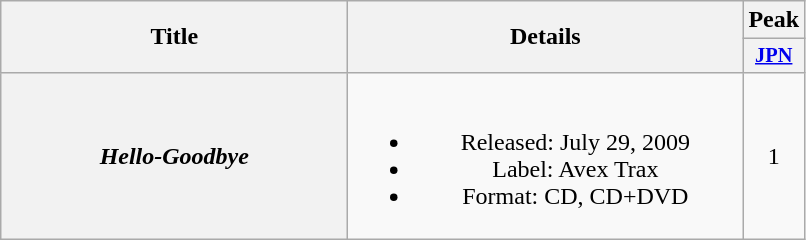<table class="wikitable plainrowheaders" style="text-align:center;">
<tr>
<th scope="col" rowspan="2" style="width:14em;">Title</th>
<th scope="col" rowspan="2" style="width:16em;">Details</th>
<th scope="col" colspan="1">Peak</th>
</tr>
<tr>
<th scope="col" style="width:2.5em;font-size:85%;"><a href='#'>JPN</a><br></th>
</tr>
<tr>
<th scope="row"><em>Hello-Goodbye</em></th>
<td><br><ul><li>Released: July 29, 2009</li><li>Label: Avex Trax</li><li>Format: CD, CD+DVD</li></ul></td>
<td>1</td>
</tr>
</table>
